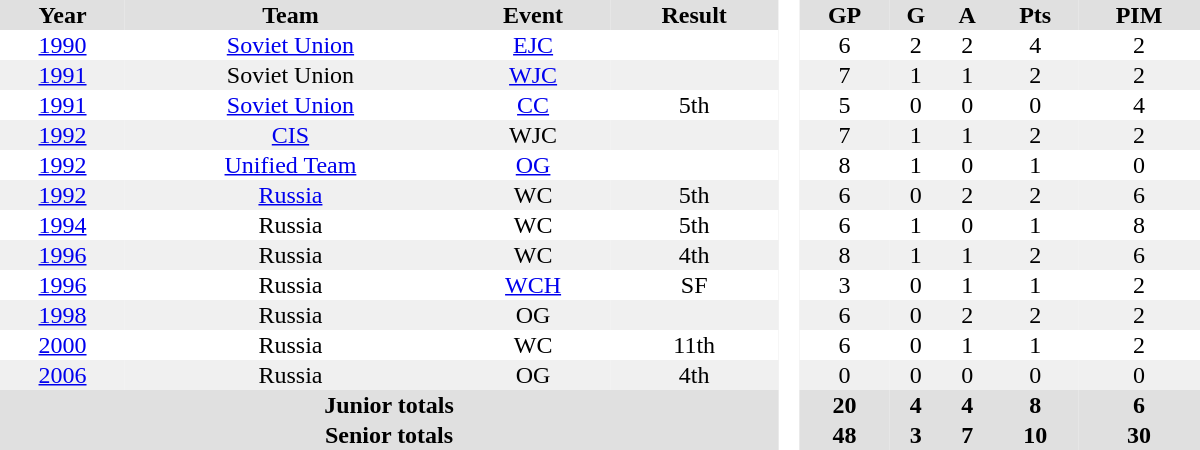<table border="0" cellpadding="1" cellspacing="0" style="text-align:center; width:50em">
<tr ALIGN="center" bgcolor="#e0e0e0">
<th>Year</th>
<th>Team</th>
<th>Event</th>
<th>Result</th>
<th ALIGN="center" rowspan="99" bgcolor="#ffffff"> </th>
<th>GP</th>
<th>G</th>
<th>A</th>
<th>Pts</th>
<th>PIM</th>
</tr>
<tr>
<td><a href='#'>1990</a></td>
<td><a href='#'>Soviet Union</a></td>
<td><a href='#'>EJC</a></td>
<td></td>
<td>6</td>
<td>2</td>
<td>2</td>
<td>4</td>
<td>2</td>
</tr>
<tr bgcolor="#f0f0f0">
<td><a href='#'>1991</a></td>
<td>Soviet Union</td>
<td><a href='#'>WJC</a></td>
<td></td>
<td>7</td>
<td>1</td>
<td>1</td>
<td>2</td>
<td>2</td>
</tr>
<tr>
<td><a href='#'>1991</a></td>
<td><a href='#'>Soviet Union</a></td>
<td><a href='#'>CC</a></td>
<td>5th</td>
<td>5</td>
<td>0</td>
<td>0</td>
<td>0</td>
<td>4</td>
</tr>
<tr bgcolor="#f0f0f0">
<td><a href='#'>1992</a></td>
<td><a href='#'>CIS</a></td>
<td>WJC</td>
<td></td>
<td>7</td>
<td>1</td>
<td>1</td>
<td>2</td>
<td>2</td>
</tr>
<tr>
<td><a href='#'>1992</a></td>
<td><a href='#'>Unified Team</a></td>
<td><a href='#'>OG</a></td>
<td></td>
<td>8</td>
<td>1</td>
<td>0</td>
<td>1</td>
<td>0</td>
</tr>
<tr bgcolor="#f0f0f0">
<td><a href='#'>1992</a></td>
<td><a href='#'>Russia</a></td>
<td>WC</td>
<td>5th</td>
<td>6</td>
<td>0</td>
<td>2</td>
<td>2</td>
<td>6</td>
</tr>
<tr>
<td><a href='#'>1994</a></td>
<td>Russia</td>
<td>WC</td>
<td>5th</td>
<td>6</td>
<td>1</td>
<td>0</td>
<td>1</td>
<td>8</td>
</tr>
<tr bgcolor="#f0f0f0">
<td><a href='#'>1996</a></td>
<td>Russia</td>
<td>WC</td>
<td>4th</td>
<td>8</td>
<td>1</td>
<td>1</td>
<td>2</td>
<td>6</td>
</tr>
<tr>
<td><a href='#'>1996</a></td>
<td>Russia</td>
<td><a href='#'>WCH</a></td>
<td>SF</td>
<td>3</td>
<td>0</td>
<td>1</td>
<td>1</td>
<td>2</td>
</tr>
<tr bgcolor="#f0f0f0">
<td><a href='#'>1998</a></td>
<td>Russia</td>
<td>OG</td>
<td></td>
<td>6</td>
<td>0</td>
<td>2</td>
<td>2</td>
<td>2</td>
</tr>
<tr>
<td><a href='#'>2000</a></td>
<td>Russia</td>
<td>WC</td>
<td>11th</td>
<td>6</td>
<td>0</td>
<td>1</td>
<td>1</td>
<td>2</td>
</tr>
<tr bgcolor="#f0f0f0">
<td><a href='#'>2006</a></td>
<td>Russia</td>
<td>OG</td>
<td>4th</td>
<td>0</td>
<td>0</td>
<td>0</td>
<td>0</td>
<td>0</td>
</tr>
<tr bgcolor="#e0e0e0">
<th colspan="4">Junior totals</th>
<th>20</th>
<th>4</th>
<th>4</th>
<th>8</th>
<th>6</th>
</tr>
<tr bgcolor="#e0e0e0">
<th colspan="4">Senior totals</th>
<th>48</th>
<th>3</th>
<th>7</th>
<th>10</th>
<th>30</th>
</tr>
</table>
